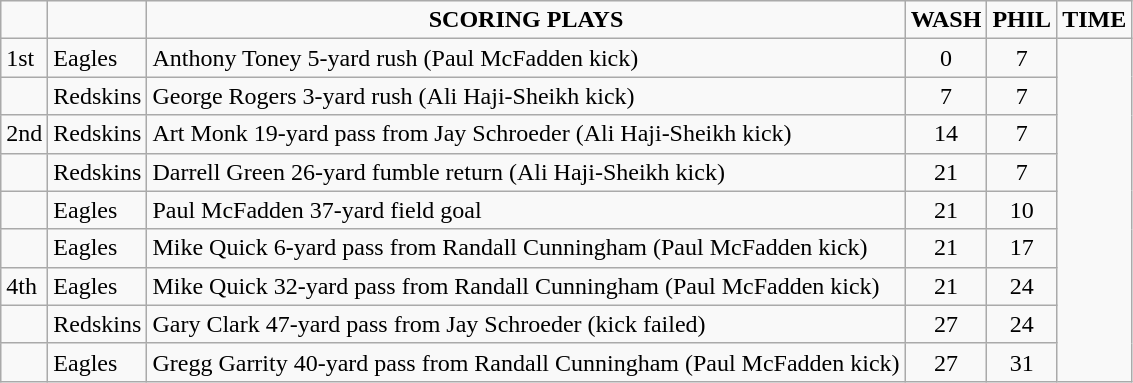<table class="wikitable">
<tr align="center">
<td></td>
<td></td>
<td><strong>SCORING PLAYS</strong></td>
<td><strong>WASH</strong></td>
<td><strong>PHIL</strong></td>
<td><strong>TIME</strong></td>
</tr>
<tr align="left">
<td>1st</td>
<td>Eagles</td>
<td>Anthony Toney 5-yard rush (Paul McFadden kick)</td>
<td - align="center">0</td>
<td - align="center">7</td>
</tr>
<tr align="left">
<td></td>
<td>Redskins</td>
<td>George Rogers 3-yard rush (Ali Haji-Sheikh kick)</td>
<td - align="center">7</td>
<td - align="center">7</td>
</tr>
<tr align="left">
<td>2nd</td>
<td>Redskins</td>
<td>Art Monk 19-yard pass from Jay Schroeder (Ali Haji-Sheikh kick)</td>
<td - align="center">14</td>
<td - align="center">7</td>
</tr>
<tr align="left">
<td></td>
<td>Redskins</td>
<td>Darrell Green 26-yard fumble return (Ali Haji-Sheikh kick)</td>
<td - align="center">21</td>
<td - align="center">7</td>
</tr>
<tr align="left">
<td></td>
<td>Eagles</td>
<td>Paul McFadden 37-yard field goal</td>
<td - align="center">21</td>
<td - align="center">10</td>
</tr>
<tr align="left">
<td></td>
<td>Eagles</td>
<td>Mike Quick 6-yard pass from Randall Cunningham (Paul McFadden kick)</td>
<td - align="center">21</td>
<td - align="center">17</td>
</tr>
<tr align="left">
<td>4th</td>
<td>Eagles</td>
<td>Mike Quick 32-yard pass from Randall Cunningham (Paul McFadden kick)</td>
<td - align="center">21</td>
<td - align="center">24</td>
</tr>
<tr align="left">
<td></td>
<td>Redskins</td>
<td>Gary Clark 47-yard pass from Jay Schroeder (kick failed)</td>
<td - align="center">27</td>
<td - align="center">24</td>
</tr>
<tr align="left">
<td></td>
<td>Eagles</td>
<td>Gregg Garrity 40-yard pass from Randall Cunningham (Paul McFadden kick)</td>
<td - align="center">27</td>
<td - align="center">31</td>
</tr>
</table>
